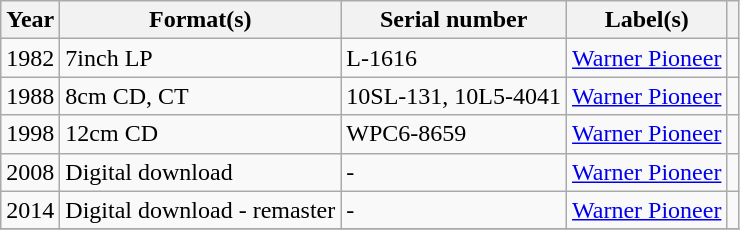<table class="wikitable sortable plainrowheaders">
<tr>
<th scope="col">Year</th>
<th scope="col">Format(s)</th>
<th scope="col">Serial number</th>
<th scope="col">Label(s)</th>
<th scope="col"></th>
</tr>
<tr>
<td>1982</td>
<td>7inch LP</td>
<td>L-1616</td>
<td><a href='#'>Warner Pioneer</a></td>
<td></td>
</tr>
<tr>
<td>1988</td>
<td>8cm CD, CT</td>
<td>10SL-131, 10L5-4041</td>
<td><a href='#'>Warner Pioneer</a></td>
<td></td>
</tr>
<tr>
<td>1998</td>
<td>12cm CD</td>
<td>WPC6-8659</td>
<td><a href='#'>Warner Pioneer</a></td>
<td></td>
</tr>
<tr>
<td>2008</td>
<td>Digital download</td>
<td>-</td>
<td><a href='#'>Warner Pioneer</a></td>
<td></td>
</tr>
<tr>
<td>2014</td>
<td>Digital download - remaster</td>
<td>-</td>
<td><a href='#'>Warner Pioneer</a></td>
<td></td>
</tr>
<tr>
</tr>
</table>
